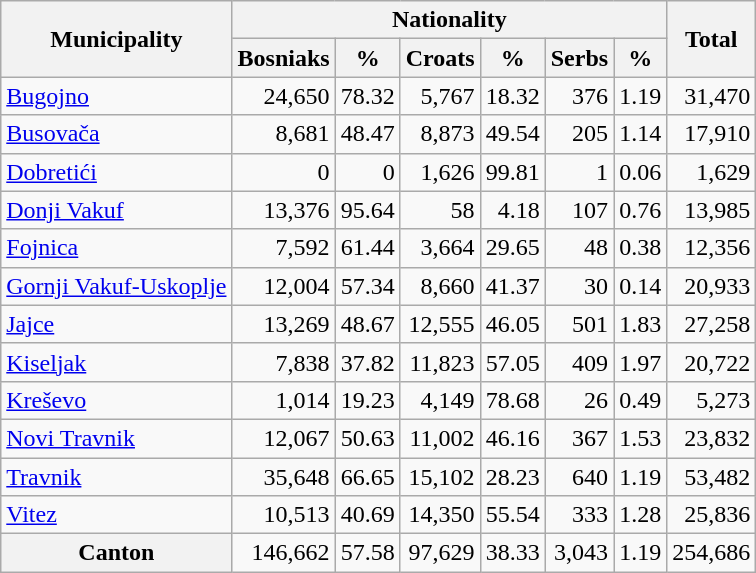<table class="wikitable" style="text-align:right;">
<tr>
<th rowspan="2">Municipality</th>
<th colspan="6">Nationality</th>
<th rowspan="2">Total</th>
</tr>
<tr>
<th>Bosniaks</th>
<th>%</th>
<th>Croats</th>
<th>%</th>
<th>Serbs</th>
<th>%</th>
</tr>
<tr>
<td style="text-align:left;"><a href='#'>Bugojno</a></td>
<td>24,650</td>
<td>78.32</td>
<td>5,767</td>
<td>18.32</td>
<td>376</td>
<td>1.19</td>
<td>31,470</td>
</tr>
<tr>
<td style="text-align:left;"><a href='#'>Busovača</a></td>
<td>8,681</td>
<td>48.47</td>
<td>8,873</td>
<td>49.54</td>
<td>205</td>
<td>1.14</td>
<td>17,910</td>
</tr>
<tr>
<td style="text-align:left;"><a href='#'>Dobretići</a></td>
<td>0</td>
<td>0</td>
<td>1,626</td>
<td>99.81</td>
<td>1</td>
<td>0.06</td>
<td>1,629</td>
</tr>
<tr>
<td style="text-align:left;"><a href='#'>Donji Vakuf</a></td>
<td>13,376</td>
<td>95.64</td>
<td>58</td>
<td>4.18</td>
<td>107</td>
<td>0.76</td>
<td>13,985</td>
</tr>
<tr>
<td style="text-align:left;"><a href='#'>Fojnica</a></td>
<td>7,592</td>
<td>61.44</td>
<td>3,664</td>
<td>29.65</td>
<td>48</td>
<td>0.38</td>
<td>12,356</td>
</tr>
<tr>
<td style="text-align:left;"><a href='#'>Gornji Vakuf-Uskoplje</a></td>
<td>12,004</td>
<td>57.34</td>
<td>8,660</td>
<td>41.37</td>
<td>30</td>
<td>0.14</td>
<td>20,933</td>
</tr>
<tr>
<td style="text-align:left;"><a href='#'>Jajce</a></td>
<td>13,269</td>
<td>48.67</td>
<td>12,555</td>
<td>46.05</td>
<td>501</td>
<td>1.83</td>
<td>27,258</td>
</tr>
<tr>
<td style="text-align:left;"><a href='#'>Kiseljak</a></td>
<td>7,838</td>
<td>37.82</td>
<td>11,823</td>
<td>57.05</td>
<td>409</td>
<td>1.97</td>
<td>20,722</td>
</tr>
<tr>
<td style="text-align:left;"><a href='#'>Kreševo</a></td>
<td>1,014</td>
<td>19.23</td>
<td>4,149</td>
<td>78.68</td>
<td>26</td>
<td>0.49</td>
<td>5,273</td>
</tr>
<tr>
<td style="text-align:left;"><a href='#'>Novi Travnik</a></td>
<td>12,067</td>
<td>50.63</td>
<td>11,002</td>
<td>46.16</td>
<td>367</td>
<td>1.53</td>
<td>23,832</td>
</tr>
<tr>
<td style="text-align:left;"><a href='#'>Travnik</a></td>
<td>35,648</td>
<td>66.65</td>
<td>15,102</td>
<td>28.23</td>
<td>640</td>
<td>1.19</td>
<td>53,482</td>
</tr>
<tr>
<td style="text-align:left;"><a href='#'>Vitez</a></td>
<td>10,513</td>
<td>40.69</td>
<td>14,350</td>
<td>55.54</td>
<td>333</td>
<td>1.28</td>
<td>25,836</td>
</tr>
<tr>
<th>Canton</th>
<td>146,662</td>
<td>57.58</td>
<td>97,629</td>
<td>38.33</td>
<td>3,043</td>
<td>1.19</td>
<td>254,686</td>
</tr>
</table>
